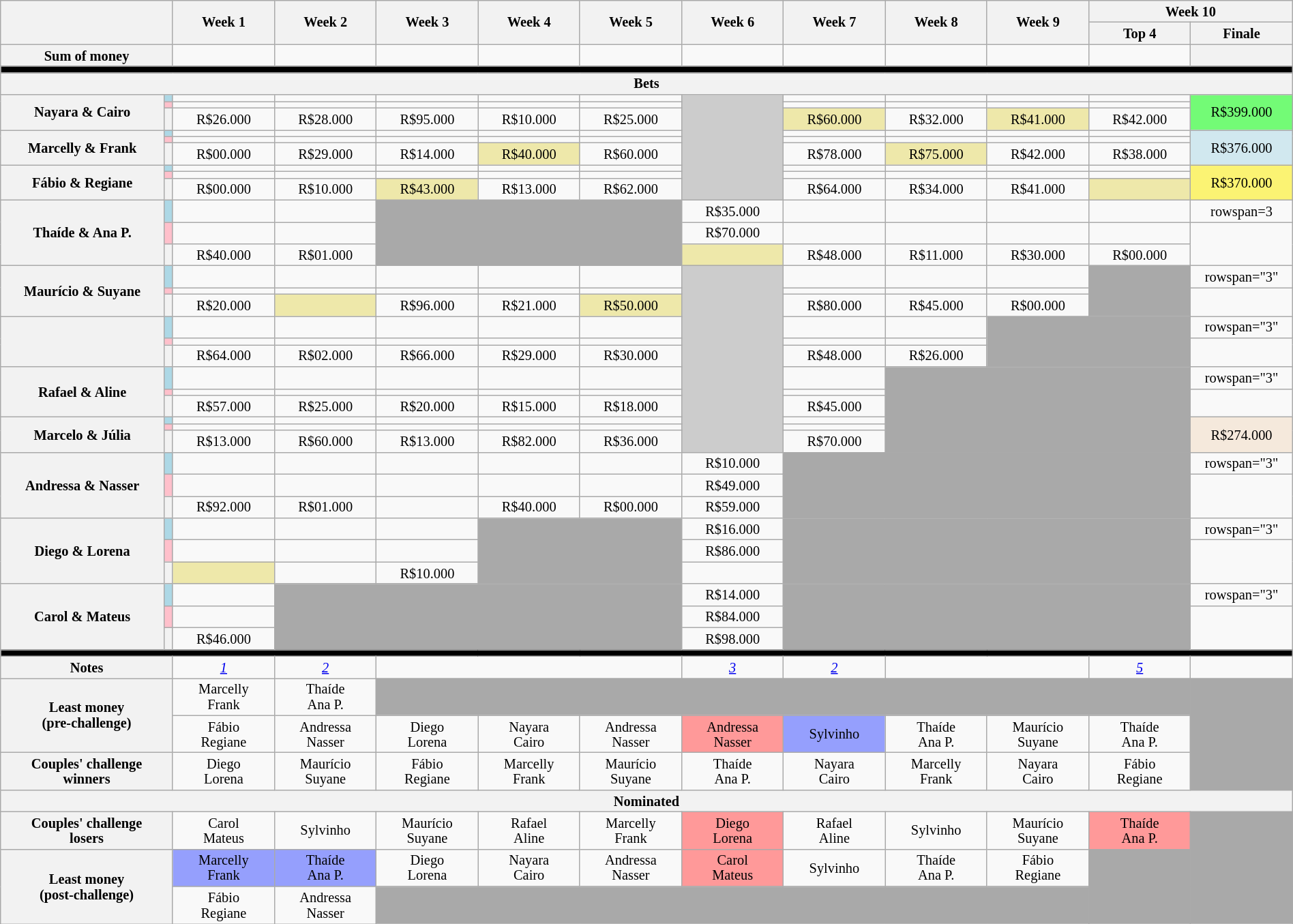<table class="wikitable" style="text-align:center; font-size:85%; width:100%; line-height:15px;">
<tr>
<th rowspan=2 colspan=2 style="width:11.0%"></th>
<th rowspan=2 style="width:06.5%">Week 1</th>
<th rowspan=2 style="width:06.5%">Week 2</th>
<th rowspan=2 style="width:06.5%">Week 3</th>
<th rowspan=2 style="width:06.5%">Week 4</th>
<th rowspan=2 style="width:06.5%">Week 5</th>
<th rowspan=2 style="width:06.5%">Week 6</th>
<th rowspan=2 style="width:06.5%">Week 7</th>
<th rowspan=2 style="width:06.5%">Week 8</th>
<th rowspan=2 style="width:06.5%">Week 9</th>
<th colspan=2 style="width:13.0%">Week 10</th>
</tr>
<tr>
<th style="width:06.5%">Top 4</th>
<th style="width:06.5%">Finale</th>
</tr>
<tr>
<th colspan=2>Sum of money</th>
<td></td>
<td></td>
<td></td>
<td></td>
<td></td>
<td></td>
<td></td>
<td></td>
<td></td>
<td></td>
<th></th>
</tr>
<tr>
<td bgcolor=000000 colspan=13></td>
</tr>
<tr>
<th colspan=13>Bets</th>
</tr>
<tr>
<th rowspan=3>Nayara & Cairo</th>
<td bgcolor=ADD8E6></td>
<td></td>
<td></td>
<td></td>
<td></td>
<td></td>
<td rowspan=9 bgcolor=CCCCCC></td>
<td></td>
<td></td>
<td></td>
<td></td>
<td rowspan=3 bgcolor=73FB76>R$399.000</td>
</tr>
<tr>
<td bgcolor=FFC0CB></td>
<td></td>
<td></td>
<td></td>
<td></td>
<td></td>
<td></td>
<td></td>
<td></td>
<td></td>
</tr>
<tr>
<th></th>
<td>R$26.000</td>
<td>R$28.000</td>
<td>R$95.000</td>
<td>R$10.000</td>
<td>R$25.000</td>
<td bgcolor=EEE8AA>R$60.000</td>
<td>R$32.000</td>
<td bgcolor=EEE8AA>R$41.000</td>
<td>R$42.000</td>
</tr>
<tr>
<th rowspan=3>Marcelly & Frank</th>
<td bgcolor=ADD8E6></td>
<td></td>
<td></td>
<td></td>
<td></td>
<td></td>
<td></td>
<td></td>
<td></td>
<td></td>
<td rowspan=3 bgcolor=D1E8EF>R$376.000</td>
</tr>
<tr>
<td bgcolor=FFC0CB></td>
<td></td>
<td></td>
<td></td>
<td></td>
<td></td>
<td></td>
<td></td>
<td></td>
<td></td>
</tr>
<tr>
<th></th>
<td>R$00.000</td>
<td>R$29.000</td>
<td>R$14.000</td>
<td bgcolor=EEE8AA>R$40.000</td>
<td>R$60.000</td>
<td>R$78.000</td>
<td bgcolor=EEE8AA>R$75.000</td>
<td>R$42.000</td>
<td>R$38.000</td>
</tr>
<tr>
<th rowspan=3>Fábio & Regiane</th>
<td bgcolor=ADD8E6></td>
<td></td>
<td></td>
<td></td>
<td></td>
<td></td>
<td></td>
<td></td>
<td></td>
<td></td>
<td rowspan=3 bgcolor=FBF373>R$370.000</td>
</tr>
<tr>
<td bgcolor=FFC0CB></td>
<td></td>
<td></td>
<td></td>
<td></td>
<td></td>
<td></td>
<td></td>
<td></td>
<td></td>
</tr>
<tr>
<th></th>
<td>R$00.000</td>
<td>R$10.000</td>
<td bgcolor=EEE8AA>R$43.000</td>
<td>R$13.000</td>
<td>R$62.000</td>
<td>R$64.000</td>
<td>R$34.000</td>
<td>R$41.000</td>
<td bgcolor=EEE8AA></td>
</tr>
<tr>
<th rowspan=3>Thaíde & Ana P.</th>
<td bgcolor=ADD8E6></td>
<td></td>
<td></td>
<td rowspan=3 colspan=3 bgcolor=A9A9A9></td>
<td>R$35.000</td>
<td></td>
<td></td>
<td></td>
<td></td>
<td>rowspan=3 </td>
</tr>
<tr>
<td bgcolor=FFC0CB></td>
<td></td>
<td></td>
<td>R$70.000</td>
<td></td>
<td></td>
<td></td>
<td></td>
</tr>
<tr>
<th></th>
<td>R$40.000</td>
<td>R$01.000</td>
<td bgcolor=EEE8AA></td>
<td>R$48.000</td>
<td>R$11.000</td>
<td>R$30.000</td>
<td>R$00.000</td>
</tr>
<tr>
<th rowspan=3>Maurício & Suyane</th>
<td bgcolor=ADD8E6></td>
<td></td>
<td></td>
<td></td>
<td></td>
<td></td>
<td rowspan=12 bgcolor=CCCCCC></td>
<td></td>
<td></td>
<td></td>
<td rowspan="3" bgcolor="A9A9A9"></td>
<td>rowspan="3" </td>
</tr>
<tr>
<td bgcolor=FFC0CB></td>
<td></td>
<td></td>
<td></td>
<td></td>
<td></td>
<td></td>
<td></td>
<td></td>
</tr>
<tr>
<th></th>
<td>R$20.000</td>
<td bgcolor=EEE8AA></td>
<td>R$96.000</td>
<td>R$21.000</td>
<td bgcolor=EEE8AA>R$50.000</td>
<td>R$80.000</td>
<td>R$45.000</td>
<td>R$00.000</td>
</tr>
<tr>
<th rowspan=3></th>
<td bgcolor=ADD8E6></td>
<td></td>
<td></td>
<td></td>
<td></td>
<td></td>
<td></td>
<td></td>
<td colspan="2" rowspan="3" bgcolor="A9A9A9"></td>
<td>rowspan="3" </td>
</tr>
<tr>
<td bgcolor=FFC0CB></td>
<td></td>
<td></td>
<td></td>
<td></td>
<td></td>
<td></td>
<td></td>
</tr>
<tr>
<th></th>
<td>R$64.000</td>
<td>R$02.000</td>
<td>R$66.000</td>
<td>R$29.000</td>
<td>R$30.000</td>
<td>R$48.000</td>
<td>R$26.000</td>
</tr>
<tr>
<th rowspan=3>Rafael & Aline</th>
<td bgcolor=ADD8E6></td>
<td></td>
<td></td>
<td></td>
<td></td>
<td></td>
<td></td>
<td colspan="3" rowspan="3" bgcolor="A9A9A9"></td>
<td>rowspan="3" </td>
</tr>
<tr>
<td bgcolor=FFC0CB></td>
<td></td>
<td></td>
<td></td>
<td></td>
<td></td>
<td></td>
</tr>
<tr>
<th></th>
<td>R$57.000</td>
<td>R$25.000</td>
<td>R$20.000</td>
<td>R$15.000</td>
<td>R$18.000</td>
<td>R$45.000</td>
</tr>
<tr>
<th rowspan=3>Marcelo & Júlia</th>
<td bgcolor=ADD8E6></td>
<td></td>
<td></td>
<td></td>
<td></td>
<td></td>
<td></td>
<td colspan="3" rowspan="3" bgcolor="A9A9A9"></td>
<td rowspan="3" bgcolor=f5e9dc>R$274.000</td>
</tr>
<tr>
<td bgcolor=FFC0CB></td>
<td></td>
<td></td>
<td></td>
<td></td>
<td></td>
<td></td>
</tr>
<tr>
<th></th>
<td>R$13.000</td>
<td>R$60.000</td>
<td>R$13.000</td>
<td>R$82.000</td>
<td>R$36.000</td>
<td>R$70.000</td>
</tr>
<tr>
<th rowspan=3>Andressa & Nasser</th>
<td bgcolor=ADD8E6></td>
<td></td>
<td></td>
<td></td>
<td></td>
<td></td>
<td>R$10.000</td>
<td colspan="4" rowspan="3" bgcolor="A9A9A9"></td>
<td>rowspan="3" </td>
</tr>
<tr>
<td bgcolor=FFC0CB></td>
<td></td>
<td></td>
<td></td>
<td></td>
<td></td>
<td>R$49.000</td>
</tr>
<tr>
<th></th>
<td>R$92.000</td>
<td>R$01.000</td>
<td></td>
<td>R$40.000</td>
<td>R$00.000</td>
<td>R$59.000</td>
</tr>
<tr>
<th rowspan=3>Diego & Lorena</th>
<td bgcolor=ADD8E6></td>
<td></td>
<td></td>
<td></td>
<td rowspan=3 colspan=2 bgcolor=A9A9A9></td>
<td>R$16.000</td>
<td colspan="4" rowspan="3" bgcolor="A9A9A9"></td>
<td>rowspan="3" </td>
</tr>
<tr>
<td bgcolor=FFC0CB></td>
<td></td>
<td></td>
<td></td>
<td>R$86.000</td>
</tr>
<tr>
<th></th>
<td bgcolor=EEE8AA></td>
<td></td>
<td>R$10.000</td>
<td></td>
</tr>
<tr>
<th rowspan=3>Carol & Mateus</th>
<td bgcolor=ADD8E6></td>
<td></td>
<td rowspan=3 colspan=4 bgcolor=A9A9A9></td>
<td>R$14.000</td>
<td colspan="4" rowspan="3" bgcolor="A9A9A9"></td>
<td>rowspan="3" </td>
</tr>
<tr>
<td bgcolor=FFC0CB></td>
<td></td>
<td>R$84.000</td>
</tr>
<tr>
<th></th>
<td>R$46.000</td>
<td>R$98.000</td>
</tr>
<tr>
<td bgcolor=000000 colspan=13></td>
</tr>
<tr>
<th colspan=2>Notes</th>
<td><em><a href='#'>1</a></em></td>
<td><em><a href='#'>2</a></em></td>
<td colspan=3></td>
<td><em><a href='#'>3</a></em></td>
<td><em><a href='#'>2</a></em></td>
<td colspan=2></td>
<td><em><a href='#'>5</a></em></td>
<td colspan=3></td>
</tr>
<tr>
<th rowspan=2 colspan=2>Least money<br>(pre-challenge)</th>
<td>Marcelly<br>Frank</td>
<td>Thaíde<br>Ana P.</td>
<td colspan=8 bgcolor=A9A9A9></td>
<td rowspan=3 bgcolor=A9A9A9></td>
</tr>
<tr>
<td>Fábio<br>Regiane</td>
<td>Andressa<br>Nasser</td>
<td>Diego<br>Lorena</td>
<td>Nayara<br>Cairo</td>
<td>Andressa<br>Nasser</td>
<td bgcolor=FF9999>Andressa<br>Nasser</td>
<td bgcolor=959FFD>Sylvinho<br></td>
<td>Thaíde<br>Ana P.</td>
<td>Maurício<br>Suyane</td>
<td>Thaíde<br>Ana P.</td>
</tr>
<tr>
<th colspan=2>Couples' challenge<br>winners</th>
<td>Diego<br>Lorena</td>
<td>Maurício<br>Suyane</td>
<td>Fábio<br>Regiane</td>
<td>Marcelly<br>Frank</td>
<td>Maurício<br>Suyane</td>
<td>Thaíde<br>Ana P.</td>
<td>Nayara<br>Cairo</td>
<td>Marcelly<br>Frank</td>
<td>Nayara<br>Cairo</td>
<td>Fábio<br>Regiane</td>
</tr>
<tr>
<th colspan=13>Nominated</th>
</tr>
<tr>
<th colspan=2>Couples' challenge<br>losers</th>
<td>Carol<br>Mateus</td>
<td>Sylvinho<br></td>
<td>Maurício<br>Suyane</td>
<td>Rafael<br>Aline</td>
<td>Marcelly<br>Frank</td>
<td bgcolor=FF9999>Diego<br>Lorena</td>
<td>Rafael<br>Aline</td>
<td>Sylvinho<br></td>
<td>Maurício<br>Suyane</td>
<td bgcolor=FF9999>Thaíde<br>Ana P.</td>
<td rowspan=3 bgcolor=A9A9A9></td>
</tr>
<tr>
<th rowspan=2 colspan=2>Least money<br>(post-challenge)</th>
<td bgcolor=959FFD>Marcelly<br>Frank</td>
<td bgcolor=959FFD>Thaíde<br>Ana P.</td>
<td>Diego<br>Lorena</td>
<td>Nayara<br>Cairo</td>
<td>Andressa<br>Nasser</td>
<td bgcolor=FF9999>Carol<br>Mateus</td>
<td>Sylvinho<br></td>
<td>Thaíde<br>Ana P.</td>
<td>Fábio<br>Regiane</td>
<td rowspan=2 bgcolor=A9A9A9></td>
</tr>
<tr>
<td>Fábio<br>Regiane</td>
<td>Andressa<br>Nasser</td>
<td colspan=7 bgcolor=A9A9A9></td>
</tr>
</table>
